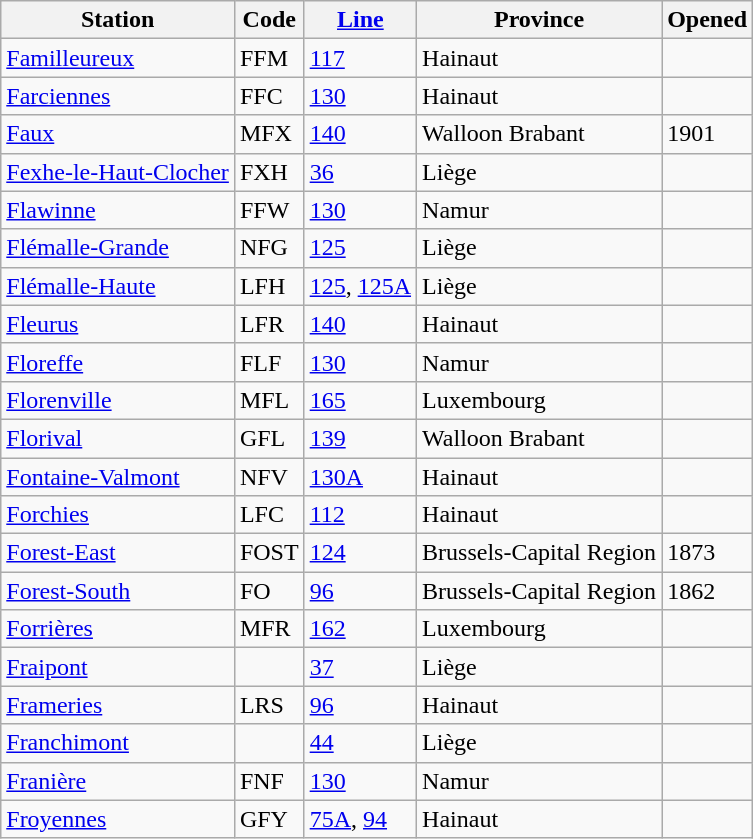<table class="wikitable sortable">
<tr>
<th>Station</th>
<th>Code</th>
<th><a href='#'>Line</a></th>
<th>Province</th>
<th>Opened</th>
</tr>
<tr>
<td><a href='#'>Familleureux</a></td>
<td>FFM</td>
<td><a href='#'>117</a></td>
<td>Hainaut</td>
<td></td>
</tr>
<tr>
<td><a href='#'>Farciennes</a></td>
<td>FFC</td>
<td><a href='#'>130</a></td>
<td>Hainaut</td>
<td></td>
</tr>
<tr>
<td><a href='#'>Faux</a></td>
<td>MFX</td>
<td><a href='#'>140</a></td>
<td>Walloon Brabant</td>
<td>1901</td>
</tr>
<tr>
<td><a href='#'>Fexhe-le-Haut-Clocher</a></td>
<td>FXH</td>
<td><a href='#'>36</a></td>
<td>Liège</td>
<td></td>
</tr>
<tr>
<td><a href='#'>Flawinne</a></td>
<td>FFW</td>
<td><a href='#'>130</a></td>
<td>Namur</td>
<td></td>
</tr>
<tr>
<td><a href='#'>Flémalle-Grande</a></td>
<td>NFG</td>
<td><a href='#'>125</a></td>
<td>Liège</td>
<td></td>
</tr>
<tr>
<td><a href='#'>Flémalle-Haute</a></td>
<td>LFH</td>
<td><a href='#'>125</a>, <a href='#'>125A</a></td>
<td>Liège</td>
<td></td>
</tr>
<tr>
<td><a href='#'>Fleurus</a></td>
<td>LFR</td>
<td><a href='#'>140</a></td>
<td>Hainaut</td>
<td></td>
</tr>
<tr>
<td><a href='#'>Floreffe</a></td>
<td>FLF</td>
<td><a href='#'>130</a></td>
<td>Namur</td>
<td></td>
</tr>
<tr>
<td><a href='#'>Florenville</a></td>
<td>MFL</td>
<td><a href='#'>165</a></td>
<td>Luxembourg</td>
<td></td>
</tr>
<tr>
<td><a href='#'>Florival</a></td>
<td>GFL</td>
<td><a href='#'>139</a></td>
<td>Walloon Brabant</td>
<td></td>
</tr>
<tr>
<td><a href='#'>Fontaine-Valmont</a></td>
<td>NFV</td>
<td><a href='#'>130A</a></td>
<td>Hainaut</td>
<td></td>
</tr>
<tr>
<td><a href='#'>Forchies</a></td>
<td>LFC</td>
<td><a href='#'>112</a></td>
<td>Hainaut</td>
<td></td>
</tr>
<tr>
<td><a href='#'>Forest-East</a></td>
<td>FOST</td>
<td><a href='#'>124</a></td>
<td>Brussels-Capital Region</td>
<td>1873</td>
</tr>
<tr>
<td><a href='#'>Forest-South</a></td>
<td>FO</td>
<td><a href='#'>96</a></td>
<td>Brussels-Capital Region</td>
<td>1862</td>
</tr>
<tr>
<td><a href='#'>Forrières</a></td>
<td>MFR</td>
<td><a href='#'>162</a></td>
<td>Luxembourg</td>
<td></td>
</tr>
<tr>
<td><a href='#'>Fraipont</a></td>
<td></td>
<td><a href='#'>37</a></td>
<td>Liège</td>
<td></td>
</tr>
<tr>
<td><a href='#'>Frameries</a></td>
<td>LRS</td>
<td><a href='#'>96</a></td>
<td>Hainaut</td>
<td></td>
</tr>
<tr>
<td><a href='#'>Franchimont</a></td>
<td></td>
<td><a href='#'>44</a></td>
<td>Liège</td>
<td></td>
</tr>
<tr>
<td><a href='#'>Franière</a></td>
<td>FNF</td>
<td><a href='#'>130</a></td>
<td>Namur</td>
<td></td>
</tr>
<tr>
<td><a href='#'>Froyennes</a></td>
<td>GFY</td>
<td><a href='#'>75A</a>, <a href='#'>94</a></td>
<td>Hainaut</td>
<td></td>
</tr>
</table>
